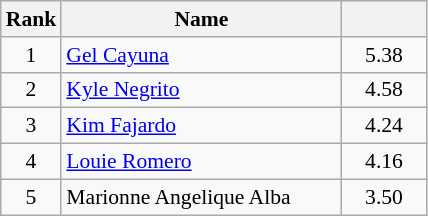<table class="wikitable" style="font-size:90%">
<tr>
<th width=30>Rank</th>
<th width=180>Name</th>
<th width=50></th>
</tr>
<tr>
<td style="text-align:center">1</td>
<td><a href='#'>Gel Cayuna</a></td>
<td style="text-align:center">5.38</td>
</tr>
<tr>
<td style="text-align:center">2</td>
<td><a href='#'>Kyle Negrito</a></td>
<td style="text-align:center">4.58</td>
</tr>
<tr>
<td style="text-align:center">3</td>
<td><a href='#'>Kim Fajardo</a></td>
<td style="text-align:center">4.24</td>
</tr>
<tr>
<td style="text-align:center">4</td>
<td><a href='#'>Louie Romero</a></td>
<td style="text-align:center">4.16</td>
</tr>
<tr>
<td style="text-align:center">5</td>
<td>Marionne Angelique Alba</td>
<td style="text-align:center">3.50</td>
</tr>
</table>
